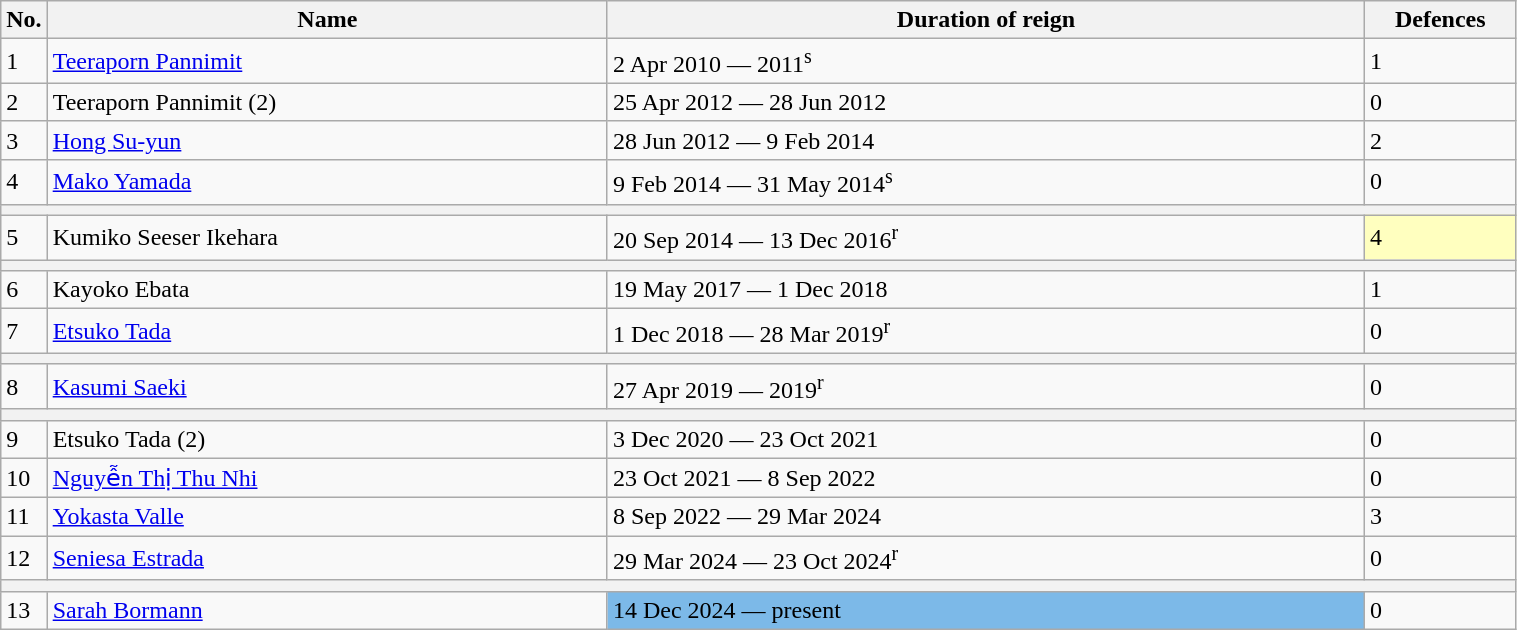<table class="wikitable" width=80%>
<tr>
<th width=3%>No.</th>
<th width=37%>Name</th>
<th width=50%>Duration of reign</th>
<th width=10%>Defences</th>
</tr>
<tr>
<td>1</td>
<td align=left> <a href='#'>Teeraporn Pannimit</a></td>
<td>2 Apr 2010 — 2011<sup>s</sup></td>
<td>1</td>
</tr>
<tr>
<td>2</td>
<td align=left> Teeraporn Pannimit (2)</td>
<td>25 Apr 2012 — 28 Jun 2012</td>
<td>0</td>
</tr>
<tr>
<td>3</td>
<td align=left> <a href='#'>Hong Su-yun</a></td>
<td>28 Jun 2012 — 9 Feb 2014</td>
<td>2</td>
</tr>
<tr>
<td>4</td>
<td align=left> <a href='#'>Mako Yamada</a></td>
<td>9 Feb 2014 — 31 May 2014<sup>s</sup></td>
<td>0</td>
</tr>
<tr align=center>
<th colspan="4"></th>
</tr>
<tr>
<td>5</td>
<td align=left> Kumiko Seeser Ikehara</td>
<td>20 Sep 2014 — 13 Dec 2016<sup>r</sup></td>
<td style="background:#ffffbf;" width=5px>4</td>
</tr>
<tr align=center>
<th colspan="4"></th>
</tr>
<tr>
<td>6</td>
<td align=left> Kayoko Ebata</td>
<td>19 May 2017 — 1 Dec 2018</td>
<td>1</td>
</tr>
<tr>
<td>7</td>
<td align=left> <a href='#'>Etsuko Tada</a></td>
<td>1 Dec 2018 — 28 Mar 2019<sup>r</sup></td>
<td>0</td>
</tr>
<tr align=center>
<th colspan="4"></th>
</tr>
<tr>
<td>8</td>
<td align=left> <a href='#'>Kasumi Saeki</a></td>
<td>27 Apr 2019 — 2019<sup>r</sup></td>
<td>0</td>
</tr>
<tr align=center>
<th colspan="4"></th>
</tr>
<tr>
<td>9</td>
<td align=left> Etsuko Tada (2)</td>
<td>3 Dec 2020 — 23 Oct 2021</td>
<td>0</td>
</tr>
<tr>
<td>10</td>
<td align=left> <a href='#'>Nguyễn Thị Thu Nhi</a></td>
<td>23 Oct 2021 — 8 Sep 2022</td>
<td>0</td>
</tr>
<tr>
<td>11</td>
<td align=left> <a href='#'>Yokasta Valle</a></td>
<td>8 Sep 2022 — 29 Mar 2024</td>
<td>3</td>
</tr>
<tr>
<td>12</td>
<td align=left> <a href='#'>Seniesa Estrada</a></td>
<td>29 Mar 2024 — 23 Oct 2024<sup>r</sup></td>
<td>0</td>
</tr>
<tr align=center>
<th colspan="4"></th>
</tr>
<tr>
<td>13</td>
<td align=left> <a href='#'>Sarah Bormann</a></td>
<td style="background:#7CB9E8;" width=5px>14 Dec 2024 — present</td>
<td>0</td>
</tr>
</table>
